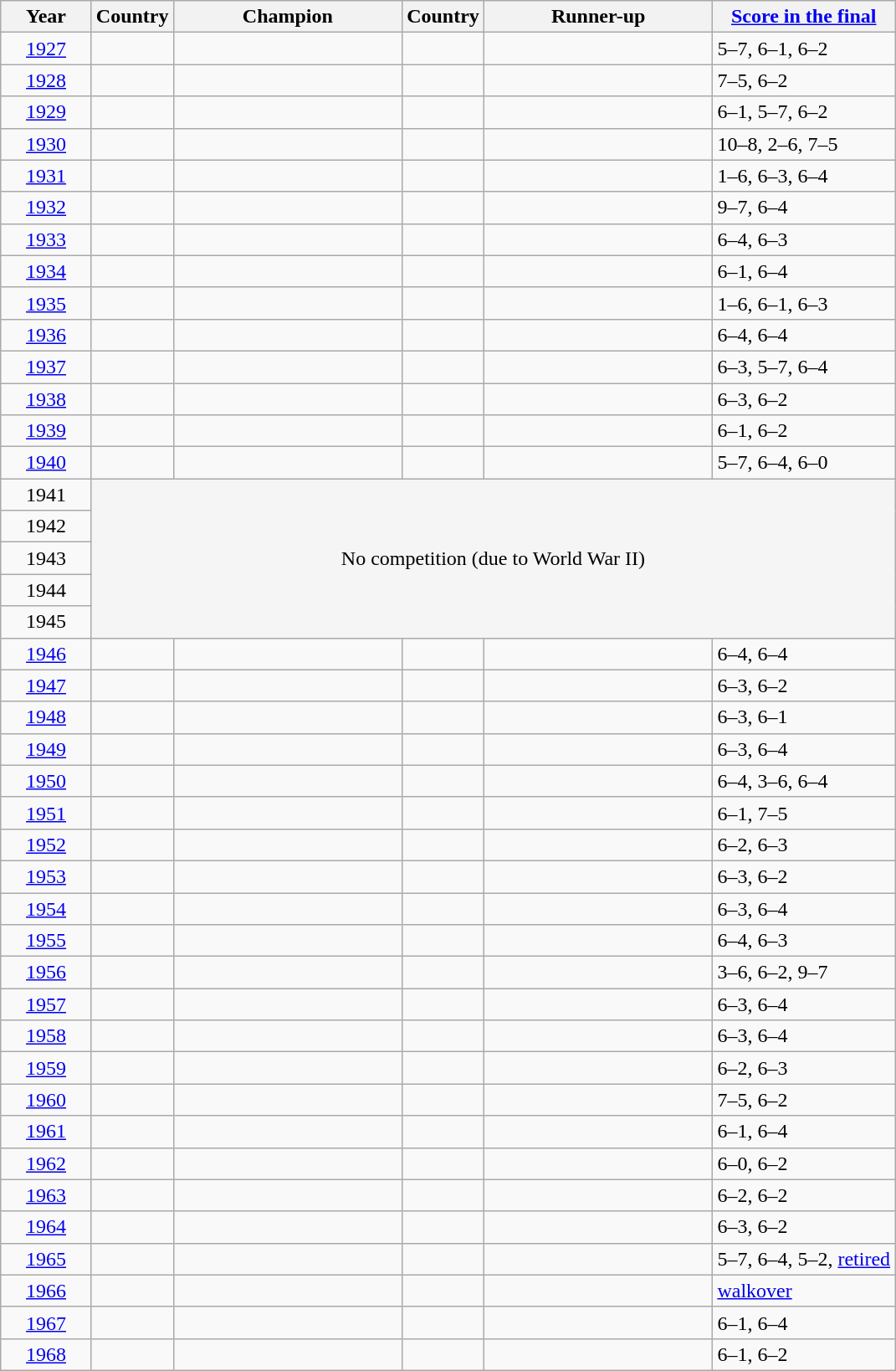<table class="wikitable sortable">
<tr>
<th width=65>Year</th>
<th>Country</th>
<th width=175>Champion</th>
<th>Country</th>
<th width=175>Runner-up</th>
<th class="unsortable"><a href='#'>Score in the final</a></th>
</tr>
<tr>
<td align=center><a href='#'>1927</a></td>
<td></td>
<td></td>
<td></td>
<td></td>
<td>5–7, 6–1, 6–2</td>
</tr>
<tr>
<td align=center><a href='#'>1928</a></td>
<td></td>
<td></td>
<td></td>
<td></td>
<td>7–5, 6–2</td>
</tr>
<tr>
<td align=center><a href='#'>1929</a></td>
<td></td>
<td></td>
<td></td>
<td></td>
<td>6–1, 5–7, 6–2</td>
</tr>
<tr>
<td align=center><a href='#'>1930</a></td>
<td></td>
<td></td>
<td></td>
<td></td>
<td>10–8, 2–6, 7–5</td>
</tr>
<tr>
<td align=center><a href='#'>1931</a></td>
<td></td>
<td></td>
<td></td>
<td></td>
<td>1–6, 6–3, 6–4</td>
</tr>
<tr>
<td align=center><a href='#'>1932</a></td>
<td></td>
<td></td>
<td></td>
<td></td>
<td>9–7, 6–4</td>
</tr>
<tr>
<td align=center><a href='#'>1933</a></td>
<td></td>
<td></td>
<td></td>
<td></td>
<td>6–4, 6–3</td>
</tr>
<tr>
<td align=center><a href='#'>1934</a></td>
<td></td>
<td></td>
<td></td>
<td></td>
<td>6–1, 6–4</td>
</tr>
<tr>
<td align=center><a href='#'>1935</a></td>
<td></td>
<td></td>
<td></td>
<td></td>
<td>1–6, 6–1, 6–3</td>
</tr>
<tr>
<td align=center><a href='#'>1936</a></td>
<td></td>
<td></td>
<td></td>
<td></td>
<td>6–4, 6–4</td>
</tr>
<tr>
<td align=center><a href='#'>1937</a></td>
<td></td>
<td></td>
<td></td>
<td></td>
<td>6–3, 5–7, 6–4</td>
</tr>
<tr>
<td align=center><a href='#'>1938</a></td>
<td></td>
<td></td>
<td></td>
<td></td>
<td>6–3, 6–2</td>
</tr>
<tr>
<td align=center><a href='#'>1939</a></td>
<td></td>
<td></td>
<td></td>
<td></td>
<td>6–1, 6–2</td>
</tr>
<tr>
<td align=center><a href='#'>1940</a></td>
<td></td>
<td></td>
<td></td>
<td></td>
<td>5–7, 6–4, 6–0</td>
</tr>
<tr>
<td align=center>1941</td>
<td rowspan="5" colspan="5" align="center" bgcolor="F5F5F5">No competition (due to World War II)</td>
</tr>
<tr>
<td align=center>1942</td>
</tr>
<tr>
<td align=center>1943</td>
</tr>
<tr>
<td align=center>1944</td>
</tr>
<tr>
<td align=center>1945</td>
</tr>
<tr>
<td align=center><a href='#'>1946</a></td>
<td></td>
<td></td>
<td></td>
<td></td>
<td>6–4, 6–4</td>
</tr>
<tr>
<td align=center><a href='#'>1947</a></td>
<td></td>
<td></td>
<td></td>
<td></td>
<td>6–3, 6–2</td>
</tr>
<tr>
<td align=center><a href='#'>1948</a></td>
<td></td>
<td></td>
<td></td>
<td></td>
<td>6–3, 6–1</td>
</tr>
<tr>
<td align=center><a href='#'>1949</a></td>
<td></td>
<td></td>
<td></td>
<td></td>
<td>6–3, 6–4</td>
</tr>
<tr>
<td align=center><a href='#'>1950</a></td>
<td></td>
<td></td>
<td></td>
<td></td>
<td>6–4, 3–6, 6–4</td>
</tr>
<tr>
<td align=center><a href='#'>1951</a></td>
<td></td>
<td></td>
<td></td>
<td></td>
<td>6–1, 7–5</td>
</tr>
<tr>
<td align=center><a href='#'>1952</a></td>
<td></td>
<td></td>
<td></td>
<td></td>
<td>6–2, 6–3</td>
</tr>
<tr>
<td align=center><a href='#'>1953</a></td>
<td></td>
<td></td>
<td></td>
<td></td>
<td>6–3, 6–2</td>
</tr>
<tr>
<td align=center><a href='#'>1954</a></td>
<td></td>
<td></td>
<td></td>
<td></td>
<td>6–3, 6–4</td>
</tr>
<tr>
<td align=center><a href='#'>1955</a></td>
<td></td>
<td></td>
<td></td>
<td></td>
<td>6–4, 6–3</td>
</tr>
<tr>
<td align=center><a href='#'>1956</a></td>
<td></td>
<td></td>
<td></td>
<td></td>
<td>3–6, 6–2, 9–7</td>
</tr>
<tr>
<td align=center><a href='#'>1957</a></td>
<td></td>
<td></td>
<td></td>
<td></td>
<td>6–3, 6–4</td>
</tr>
<tr>
<td align=center><a href='#'>1958</a></td>
<td></td>
<td></td>
<td></td>
<td></td>
<td>6–3, 6–4</td>
</tr>
<tr>
<td align=center><a href='#'>1959</a></td>
<td></td>
<td></td>
<td></td>
<td></td>
<td>6–2, 6–3</td>
</tr>
<tr>
<td align=center><a href='#'>1960</a></td>
<td></td>
<td></td>
<td></td>
<td></td>
<td>7–5, 6–2</td>
</tr>
<tr>
<td align=center><a href='#'>1961</a></td>
<td></td>
<td></td>
<td></td>
<td></td>
<td>6–1, 6–4</td>
</tr>
<tr>
<td align=center><a href='#'>1962</a></td>
<td></td>
<td></td>
<td></td>
<td></td>
<td>6–0, 6–2</td>
</tr>
<tr>
<td align=center><a href='#'>1963</a></td>
<td></td>
<td></td>
<td></td>
<td></td>
<td>6–2, 6–2</td>
</tr>
<tr>
<td align=center><a href='#'>1964</a></td>
<td></td>
<td></td>
<td></td>
<td></td>
<td>6–3, 6–2</td>
</tr>
<tr>
<td align=center><a href='#'>1965</a></td>
<td></td>
<td></td>
<td></td>
<td></td>
<td>5–7, 6–4, 5–2, <a href='#'>retired</a></td>
</tr>
<tr>
<td align=center><a href='#'>1966</a></td>
<td></td>
<td></td>
<td></td>
<td></td>
<td><a href='#'>walkover</a></td>
</tr>
<tr>
<td align=center><a href='#'>1967</a></td>
<td></td>
<td></td>
<td></td>
<td></td>
<td>6–1, 6–4</td>
</tr>
<tr>
<td align=center><a href='#'>1968</a></td>
<td></td>
<td></td>
<td></td>
<td></td>
<td>6–1, 6–2</td>
</tr>
</table>
